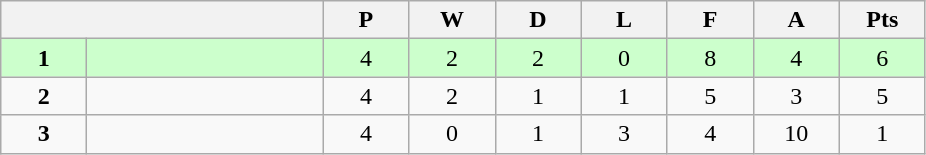<table class="wikitable">
<tr>
<th colspan="2"></th>
<th rowspan="1">P</th>
<th rowspan="1">W</th>
<th colspan="1">D</th>
<th colspan="1">L</th>
<th colspan="1">F</th>
<th colspan="1">A</th>
<th colspan="1">Pts</th>
</tr>
<tr style="background:#ccffcc;">
<td align=center width="50"><strong>1</strong></td>
<td width="150"><strong></strong></td>
<td align=center width="50">4</td>
<td align=center width="50">2</td>
<td align=center width="50">2</td>
<td align=center width="50">0</td>
<td align=center width="50">8</td>
<td align=center width="50">4</td>
<td align=center width="50">6</td>
</tr>
<tr>
<td align=center><strong>2</strong></td>
<td></td>
<td align=center>4</td>
<td align=center>2</td>
<td align=center>1</td>
<td align=center>1</td>
<td align=center>5</td>
<td align=center>3</td>
<td align=center>5</td>
</tr>
<tr>
<td align=center><strong>3</strong></td>
<td></td>
<td align=center>4</td>
<td align=center>0</td>
<td align=center>1</td>
<td align=center>3</td>
<td align=center>4</td>
<td align=center>10</td>
<td align=center>1</td>
</tr>
</table>
